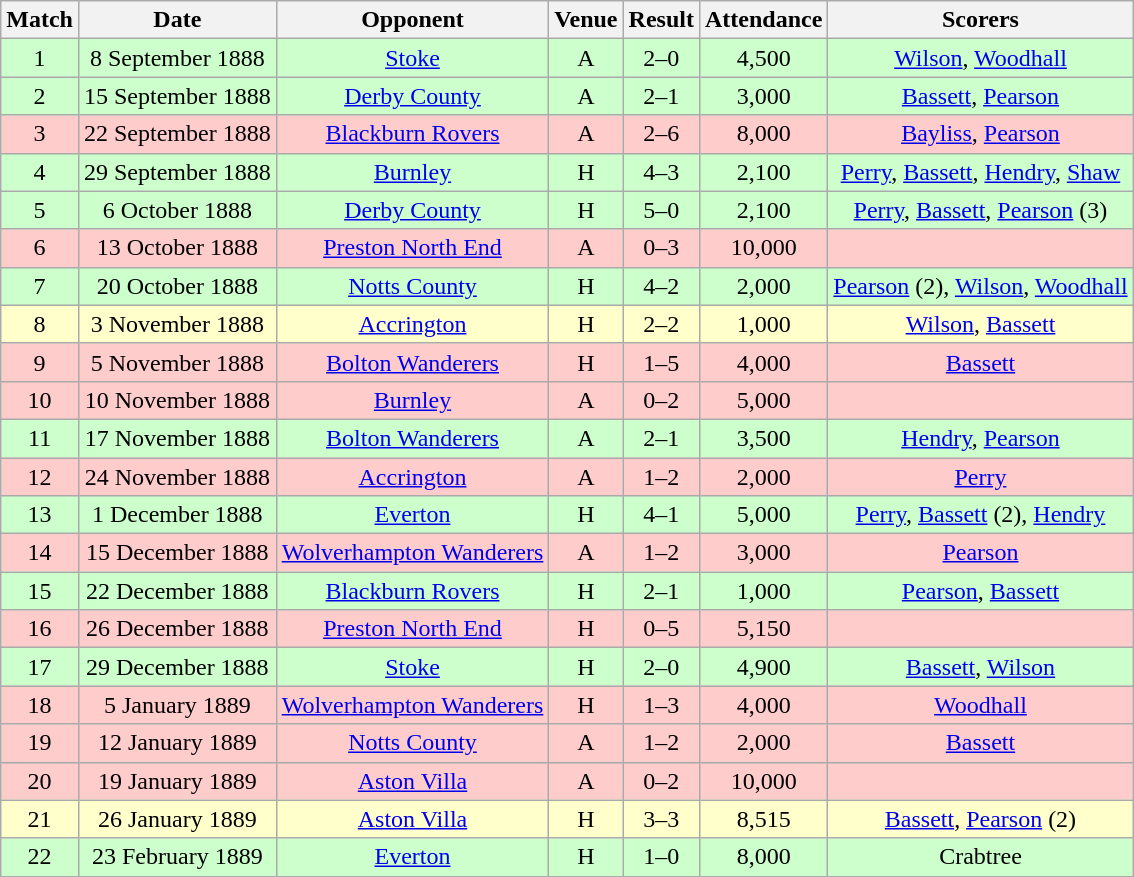<table class="wikitable" style="font-size:100%; text-align:center">
<tr>
<th>Match</th>
<th>Date</th>
<th>Opponent</th>
<th>Venue</th>
<th>Result</th>
<th>Attendance</th>
<th>Scorers</th>
</tr>
<tr style="background-color: #CCFFCC;">
<td>1</td>
<td>8 September 1888</td>
<td><a href='#'>Stoke</a></td>
<td>A</td>
<td>2–0</td>
<td>4,500</td>
<td><a href='#'>Wilson</a>, <a href='#'>Woodhall</a></td>
</tr>
<tr style="background-color: #CCFFCC;">
<td>2</td>
<td>15 September 1888</td>
<td><a href='#'>Derby County</a></td>
<td>A</td>
<td>2–1</td>
<td>3,000</td>
<td><a href='#'>Bassett</a>, <a href='#'>Pearson</a></td>
</tr>
<tr style="background-color: #FFCCCC;">
<td>3</td>
<td>22 September 1888</td>
<td><a href='#'>Blackburn Rovers</a></td>
<td>A</td>
<td>2–6</td>
<td>8,000</td>
<td><a href='#'>Bayliss</a>, <a href='#'>Pearson</a></td>
</tr>
<tr style="background-color: #CCFFCC;">
<td>4</td>
<td>29 September 1888</td>
<td><a href='#'>Burnley</a></td>
<td>H</td>
<td>4–3</td>
<td>2,100</td>
<td><a href='#'>Perry</a>, <a href='#'>Bassett</a>, <a href='#'>Hendry</a>, <a href='#'>Shaw</a></td>
</tr>
<tr style="background-color: #CCFFCC;">
<td>5</td>
<td>6 October 1888</td>
<td><a href='#'>Derby County</a></td>
<td>H</td>
<td>5–0</td>
<td>2,100</td>
<td><a href='#'>Perry</a>, <a href='#'>Bassett</a>, <a href='#'>Pearson</a> (3)</td>
</tr>
<tr style="background-color: #FFCCCC;">
<td>6</td>
<td>13 October 1888</td>
<td><a href='#'>Preston North End</a></td>
<td>A</td>
<td>0–3</td>
<td>10,000</td>
<td></td>
</tr>
<tr style="background-color: #CCFFCC;">
<td>7</td>
<td>20 October 1888</td>
<td><a href='#'>Notts County</a></td>
<td>H</td>
<td>4–2</td>
<td>2,000</td>
<td><a href='#'>Pearson</a> (2), <a href='#'>Wilson</a>, <a href='#'>Woodhall</a></td>
</tr>
<tr style="background-color: #FFFFCC;">
<td>8</td>
<td>3 November 1888</td>
<td><a href='#'>Accrington</a></td>
<td>H</td>
<td>2–2</td>
<td>1,000</td>
<td><a href='#'>Wilson</a>, <a href='#'>Bassett</a></td>
</tr>
<tr style="background-color: #FFCCCC;">
<td>9</td>
<td>5 November 1888</td>
<td><a href='#'>Bolton Wanderers</a></td>
<td>H</td>
<td>1–5</td>
<td>4,000</td>
<td><a href='#'>Bassett</a></td>
</tr>
<tr style="background-color: #FFCCCC;">
<td>10</td>
<td>10 November 1888</td>
<td><a href='#'>Burnley</a></td>
<td>A</td>
<td>0–2</td>
<td>5,000</td>
<td></td>
</tr>
<tr style="background-color: #CCFFCC;">
<td>11</td>
<td>17 November 1888</td>
<td><a href='#'>Bolton Wanderers</a></td>
<td>A</td>
<td>2–1</td>
<td>3,500</td>
<td><a href='#'>Hendry</a>, <a href='#'>Pearson</a></td>
</tr>
<tr style="background-color: #FFCCCC;">
<td>12</td>
<td>24 November 1888</td>
<td><a href='#'>Accrington</a></td>
<td>A</td>
<td>1–2</td>
<td>2,000</td>
<td><a href='#'>Perry</a></td>
</tr>
<tr style="background-color: #CCFFCC;">
<td>13</td>
<td>1 December 1888</td>
<td><a href='#'>Everton</a></td>
<td>H</td>
<td>4–1</td>
<td>5,000</td>
<td><a href='#'>Perry</a>, <a href='#'>Bassett</a> (2), <a href='#'>Hendry</a></td>
</tr>
<tr style="background-color: #FFCCCC;">
<td>14</td>
<td>15 December 1888</td>
<td><a href='#'>Wolverhampton Wanderers</a></td>
<td>A</td>
<td>1–2</td>
<td>3,000</td>
<td><a href='#'>Pearson</a></td>
</tr>
<tr style="background-color: #CCFFCC;">
<td>15</td>
<td>22 December 1888</td>
<td><a href='#'>Blackburn Rovers</a></td>
<td>H</td>
<td>2–1</td>
<td>1,000</td>
<td><a href='#'>Pearson</a>, <a href='#'>Bassett</a></td>
</tr>
<tr style="background-color: #FFCCCC;">
<td>16</td>
<td>26 December 1888</td>
<td><a href='#'>Preston North End</a></td>
<td>H</td>
<td>0–5</td>
<td>5,150</td>
<td></td>
</tr>
<tr style="background-color: #CCFFCC;">
<td>17</td>
<td>29 December 1888</td>
<td><a href='#'>Stoke</a></td>
<td>H</td>
<td>2–0</td>
<td>4,900</td>
<td><a href='#'>Bassett</a>, <a href='#'>Wilson</a></td>
</tr>
<tr style="background-color: #FFCCCC;">
<td>18</td>
<td>5 January 1889</td>
<td><a href='#'>Wolverhampton Wanderers</a></td>
<td>H</td>
<td>1–3</td>
<td>4,000</td>
<td><a href='#'>Woodhall</a></td>
</tr>
<tr style="background-color: #FFCCCC;">
<td>19</td>
<td>12 January 1889</td>
<td><a href='#'>Notts County</a></td>
<td>A</td>
<td>1–2</td>
<td>2,000</td>
<td><a href='#'>Bassett</a></td>
</tr>
<tr style="background-color: #FFCCCC;">
<td>20</td>
<td>19 January 1889</td>
<td><a href='#'>Aston Villa</a></td>
<td>A</td>
<td>0–2</td>
<td>10,000</td>
<td></td>
</tr>
<tr style="background-color: #FFFFCC;">
<td>21</td>
<td>26 January 1889</td>
<td><a href='#'>Aston Villa</a></td>
<td>H</td>
<td>3–3</td>
<td>8,515</td>
<td><a href='#'>Bassett</a>, <a href='#'>Pearson</a> (2)</td>
</tr>
<tr style="background-color: #CCFFCC;">
<td>22</td>
<td>23 February 1889</td>
<td><a href='#'>Everton</a></td>
<td>H</td>
<td>1–0</td>
<td>8,000</td>
<td>Crabtree</td>
</tr>
</table>
